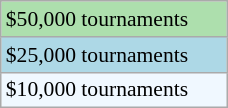<table class="wikitable" style="font-size:90%; width:12%;">
<tr style="background:#addfad;">
<td>$50,000 tournaments</td>
</tr>
<tr style="background:lightblue;">
<td>$25,000 tournaments</td>
</tr>
<tr style="background:#f0f8ff;">
<td>$10,000 tournaments</td>
</tr>
</table>
